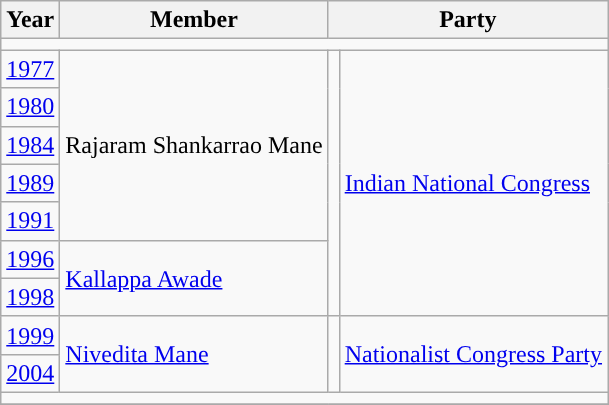<table class="wikitable">
<tr>
<th>Year</th>
<th>Member</th>
<th colspan="2">Party</th>
</tr>
<tr>
<td colspan="4"></td>
</tr>
<tr>
<td><a href='#'>1977</a></td>
<td rowspan="5">Rajaram Shankarrao Mane</td>
<td rowspan="7" style="background-color: "></td>
<td rowspan="7"><a href='#'>Indian National Congress</a></td>
</tr>
<tr>
<td><a href='#'>1980</a></td>
</tr>
<tr>
<td><a href='#'>1984</a></td>
</tr>
<tr>
<td><a href='#'>1989</a></td>
</tr>
<tr>
<td><a href='#'>1991</a></td>
</tr>
<tr>
<td><a href='#'>1996</a></td>
<td rowspan="2"><a href='#'>Kallappa Awade</a></td>
</tr>
<tr>
<td><a href='#'>1998</a></td>
</tr>
<tr>
<td><a href='#'>1999</a></td>
<td rowspan="2"><a href='#'>Nivedita Mane</a></td>
<td rowspan="2" style="background-color: "></td>
<td rowspan="2"><a href='#'>Nationalist Congress Party</a></td>
</tr>
<tr>
<td><a href='#'>2004</a></td>
</tr>
<tr>
<td colspan="4"></td>
</tr>
<tr>
</tr>
</table>
